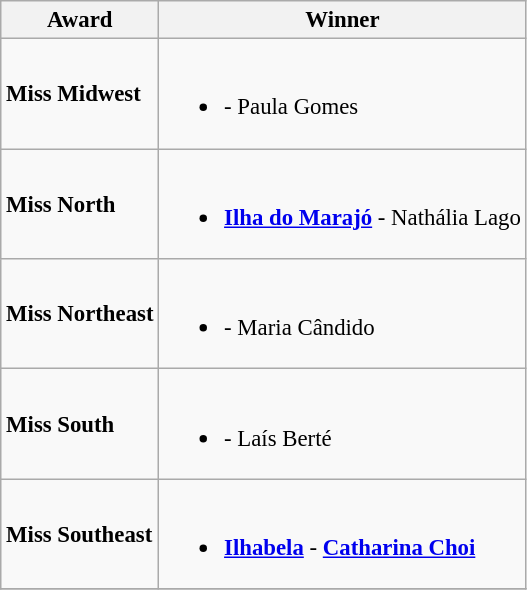<table class="wikitable sortable" style="font-size:95%;">
<tr>
<th>Award</th>
<th>Winner</th>
</tr>
<tr>
<td><strong>Miss Midwest</strong></td>
<td><br><ul><li><strong></strong> - Paula Gomes</li></ul></td>
</tr>
<tr>
<td><strong>Miss North</strong></td>
<td><br><ul><li><strong> <a href='#'>Ilha do Marajó</a></strong> - Nathália Lago</li></ul></td>
</tr>
<tr>
<td><strong>Miss Northeast</strong></td>
<td><br><ul><li><strong></strong> - Maria Cândido</li></ul></td>
</tr>
<tr>
<td><strong>Miss South</strong></td>
<td><br><ul><li><strong></strong> - Laís Berté</li></ul></td>
</tr>
<tr>
<td><strong>Miss Southeast</strong></td>
<td><br><ul><li><strong> <a href='#'>Ilhabela</a></strong> - <strong><a href='#'>Catharina Choi</a></strong></li></ul></td>
</tr>
<tr>
</tr>
</table>
